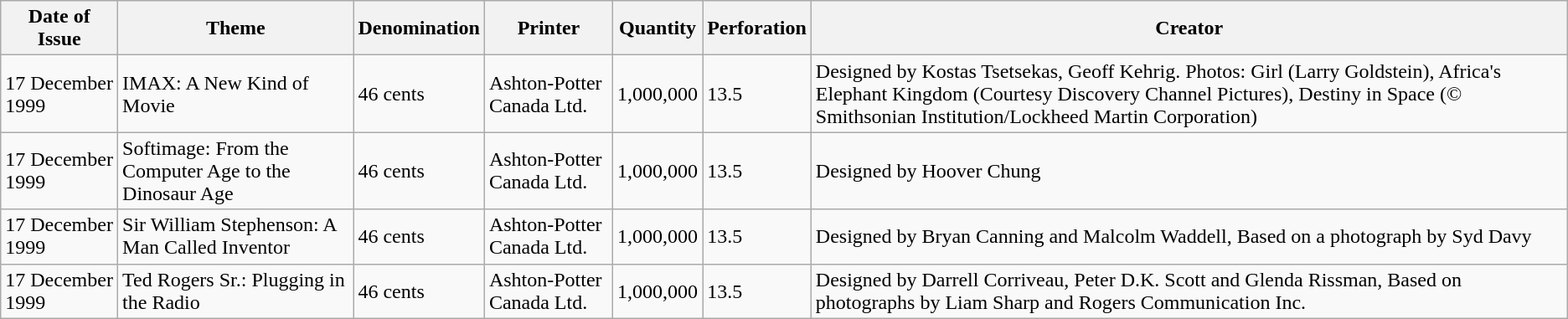<table class="wikitable sortable">
<tr>
<th>Date of Issue</th>
<th>Theme</th>
<th>Denomination</th>
<th>Printer</th>
<th>Quantity</th>
<th>Perforation</th>
<th>Creator</th>
</tr>
<tr>
<td>17 December 1999</td>
<td>IMAX: A New Kind of Movie </td>
<td>46 cents</td>
<td>Ashton-Potter Canada Ltd.</td>
<td>1,000,000</td>
<td>13.5</td>
<td>Designed by Kostas Tsetsekas, Geoff Kehrig. Photos: Girl (Larry Goldstein), Africa's Elephant Kingdom (Courtesy Discovery Channel Pictures), Destiny in Space (© Smithsonian Institution/Lockheed Martin Corporation)</td>
</tr>
<tr>
<td>17 December 1999</td>
<td>Softimage: From the Computer Age to the Dinosaur Age </td>
<td>46 cents</td>
<td>Ashton-Potter Canada Ltd.</td>
<td>1,000,000</td>
<td>13.5</td>
<td>Designed by Hoover Chung</td>
</tr>
<tr>
<td>17 December 1999</td>
<td>Sir William Stephenson: A Man Called Inventor </td>
<td>46 cents</td>
<td>Ashton-Potter Canada Ltd.</td>
<td>1,000,000</td>
<td>13.5</td>
<td>Designed by Bryan Canning and Malcolm Waddell, Based on a photograph by Syd Davy</td>
</tr>
<tr>
<td>17 December 1999</td>
<td>Ted Rogers Sr.: Plugging in the Radio </td>
<td>46 cents</td>
<td>Ashton-Potter Canada Ltd.</td>
<td>1,000,000</td>
<td>13.5</td>
<td>Designed by Darrell Corriveau, Peter D.K. Scott and Glenda Rissman, Based on photographs by Liam Sharp and Rogers Communication Inc.</td>
</tr>
</table>
